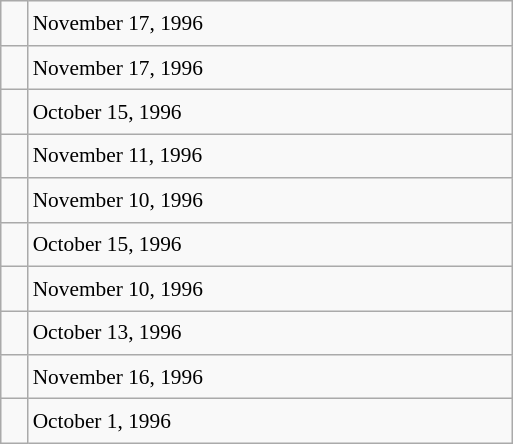<table class="wikitable" style="font-size: 89%; float: left; width: 24em; margin-right: 1em; line-height: 1.6em !important;">
<tr>
<td></td>
<td>November 17, 1996</td>
</tr>
<tr>
<td></td>
<td>November 17, 1996</td>
</tr>
<tr>
<td></td>
<td>October 15, 1996</td>
</tr>
<tr>
<td></td>
<td>November 11, 1996</td>
</tr>
<tr>
<td></td>
<td>November 10, 1996</td>
</tr>
<tr>
<td></td>
<td>October 15, 1996</td>
</tr>
<tr>
<td></td>
<td>November 10, 1996</td>
</tr>
<tr>
<td></td>
<td>October 13, 1996</td>
</tr>
<tr>
<td></td>
<td>November 16, 1996</td>
</tr>
<tr>
<td></td>
<td>October 1, 1996</td>
</tr>
</table>
